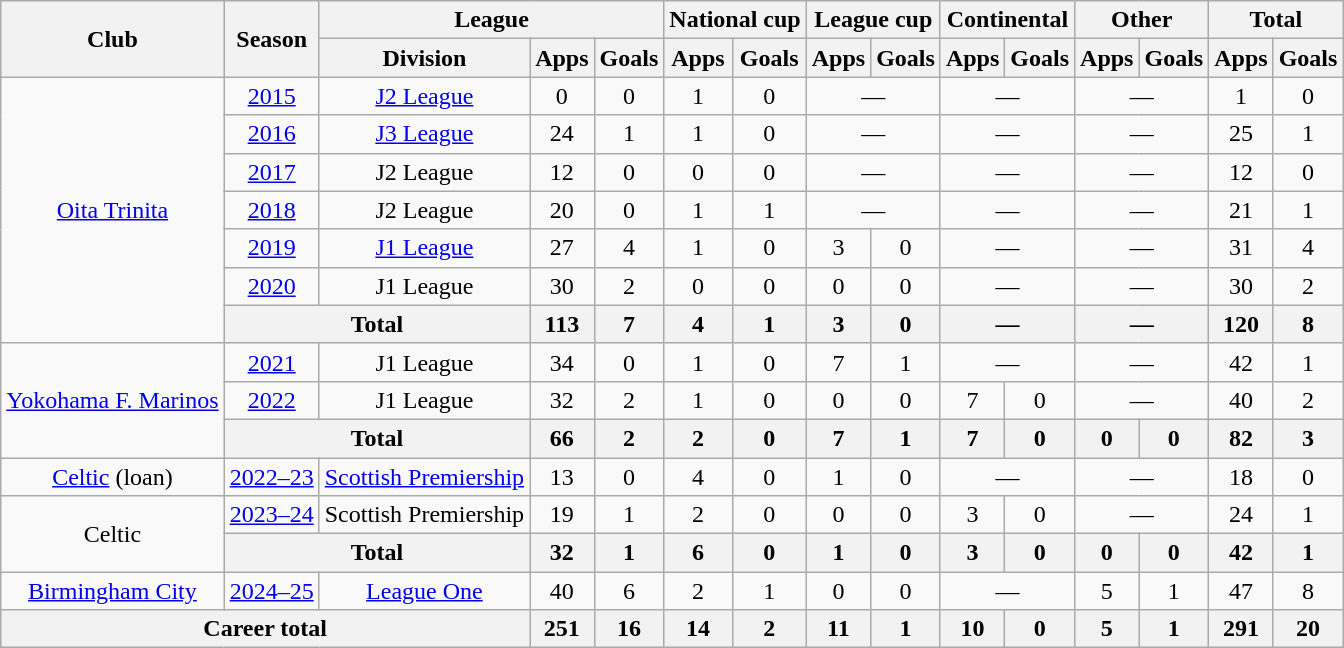<table class="wikitable" style="text-align:center">
<tr>
<th rowspan="2">Club</th>
<th rowspan="2">Season</th>
<th colspan="3">League</th>
<th colspan="2">National cup</th>
<th colspan="2">League cup</th>
<th colspan="2">Continental</th>
<th colspan="2">Other</th>
<th colspan="2">Total</th>
</tr>
<tr>
<th>Division</th>
<th>Apps</th>
<th>Goals</th>
<th>Apps</th>
<th>Goals</th>
<th>Apps</th>
<th>Goals</th>
<th>Apps</th>
<th>Goals</th>
<th>Apps</th>
<th>Goals</th>
<th>Apps</th>
<th>Goals</th>
</tr>
<tr>
<td rowspan="7"><a href='#'>Oita Trinita</a></td>
<td><a href='#'>2015</a></td>
<td><a href='#'>J2 League</a></td>
<td>0</td>
<td>0</td>
<td>1</td>
<td>0</td>
<td colspan="2">—</td>
<td colspan="2">—</td>
<td colspan="2">—</td>
<td>1</td>
<td>0</td>
</tr>
<tr>
<td><a href='#'>2016</a></td>
<td><a href='#'>J3 League</a></td>
<td>24</td>
<td>1</td>
<td>1</td>
<td>0</td>
<td colspan="2">—</td>
<td colspan="2">—</td>
<td colspan="2">—</td>
<td>25</td>
<td>1</td>
</tr>
<tr>
<td><a href='#'>2017</a></td>
<td>J2 League</td>
<td>12</td>
<td>0</td>
<td>0</td>
<td>0</td>
<td colspan="2">—</td>
<td colspan="2">—</td>
<td colspan="2">—</td>
<td>12</td>
<td>0</td>
</tr>
<tr>
<td><a href='#'>2018</a></td>
<td>J2 League</td>
<td>20</td>
<td>0</td>
<td>1</td>
<td>1</td>
<td colspan="2">—</td>
<td colspan="2">—</td>
<td colspan="2">—</td>
<td>21</td>
<td>1</td>
</tr>
<tr>
<td><a href='#'>2019</a></td>
<td><a href='#'>J1 League</a></td>
<td>27</td>
<td>4</td>
<td>1</td>
<td>0</td>
<td>3</td>
<td>0</td>
<td colspan="2">—</td>
<td colspan="2">—</td>
<td>31</td>
<td>4</td>
</tr>
<tr>
<td><a href='#'>2020</a></td>
<td>J1 League</td>
<td>30</td>
<td>2</td>
<td>0</td>
<td>0</td>
<td>0</td>
<td>0</td>
<td colspan="2">—</td>
<td colspan="2">—</td>
<td>30</td>
<td>2</td>
</tr>
<tr>
<th colspan="2">Total</th>
<th>113</th>
<th>7</th>
<th>4</th>
<th>1</th>
<th>3</th>
<th>0</th>
<th colspan="2">—</th>
<th colspan="2">—</th>
<th>120</th>
<th>8</th>
</tr>
<tr>
<td rowspan="3"><a href='#'>Yokohama F. Marinos</a></td>
<td><a href='#'>2021</a></td>
<td>J1 League</td>
<td>34</td>
<td>0</td>
<td>1</td>
<td>0</td>
<td>7</td>
<td>1</td>
<td colspan=2>—</td>
<td colspan="2">—</td>
<td>42</td>
<td>1</td>
</tr>
<tr>
<td><a href='#'>2022</a></td>
<td>J1 League</td>
<td>32</td>
<td>2</td>
<td>1</td>
<td>0</td>
<td>0</td>
<td>0</td>
<td>7</td>
<td>0</td>
<td colspan="2">—</td>
<td>40</td>
<td>2</td>
</tr>
<tr>
<th colspan="2">Total</th>
<th>66</th>
<th>2</th>
<th>2</th>
<th>0</th>
<th>7</th>
<th>1</th>
<th>7</th>
<th>0</th>
<th>0</th>
<th>0</th>
<th>82</th>
<th>3</th>
</tr>
<tr>
<td><a href='#'>Celtic</a> (loan)</td>
<td><a href='#'>2022–23</a></td>
<td><a href='#'>Scottish Premiership</a></td>
<td>13</td>
<td>0</td>
<td>4</td>
<td>0</td>
<td>1</td>
<td>0</td>
<td colspan="2">—</td>
<td colspan="2">—</td>
<td>18</td>
<td>0</td>
</tr>
<tr>
<td rowspan="2">Celtic</td>
<td><a href='#'>2023–24</a></td>
<td>Scottish Premiership</td>
<td>19</td>
<td>1</td>
<td>2</td>
<td>0</td>
<td>0</td>
<td>0</td>
<td>3</td>
<td>0</td>
<td colspan="2">—</td>
<td>24</td>
<td>1</td>
</tr>
<tr>
<th colspan="2">Total</th>
<th>32</th>
<th>1</th>
<th>6</th>
<th>0</th>
<th>1</th>
<th>0</th>
<th>3</th>
<th>0</th>
<th>0</th>
<th>0</th>
<th>42</th>
<th>1</th>
</tr>
<tr>
<td><a href='#'>Birmingham City</a></td>
<td><a href='#'>2024–25</a></td>
<td><a href='#'>League One</a></td>
<td>40</td>
<td>6</td>
<td>2</td>
<td>1</td>
<td>0</td>
<td>0</td>
<td colspan="2">—</td>
<td>5</td>
<td>1</td>
<td>47</td>
<td>8</td>
</tr>
<tr>
<th colspan="3">Career total</th>
<th>251</th>
<th>16</th>
<th>14</th>
<th>2</th>
<th>11</th>
<th>1</th>
<th>10</th>
<th>0</th>
<th>5</th>
<th>1</th>
<th>291</th>
<th>20</th>
</tr>
</table>
